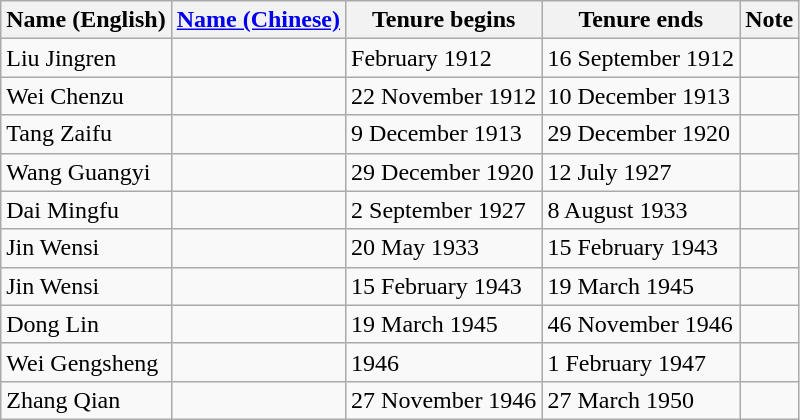<table class="wikitable">
<tr>
<th>Name (English)</th>
<th><a href='#'>Name (Chinese)</a></th>
<th>Tenure begins</th>
<th>Tenure ends</th>
<th>Note</th>
</tr>
<tr>
<td>Liu Jingren</td>
<td></td>
<td>February 1912</td>
<td>16 September 1912</td>
<td></td>
</tr>
<tr>
<td>Wei Chenzu</td>
<td></td>
<td>22 November 1912</td>
<td>10 December 1913</td>
<td></td>
</tr>
<tr>
<td>Tang Zaifu</td>
<td></td>
<td>9 December 1913</td>
<td>29 December 1920</td>
<td></td>
</tr>
<tr>
<td>Wang Guangyi</td>
<td></td>
<td>29 December 1920</td>
<td>12 July 1927</td>
<td></td>
</tr>
<tr>
<td>Dai Mingfu</td>
<td></td>
<td>2 September 1927</td>
<td>8 August 1933</td>
<td></td>
</tr>
<tr>
<td>Jin Wensi</td>
<td></td>
<td>20 May 1933</td>
<td>15 February 1943</td>
<td></td>
</tr>
<tr>
<td>Jin Wensi</td>
<td></td>
<td>15 February 1943</td>
<td>19 March 1945</td>
<td></td>
</tr>
<tr>
<td>Dong Lin</td>
<td></td>
<td>19 March 1945</td>
<td>46 November 1946</td>
<td></td>
</tr>
<tr>
<td>Wei Gengsheng</td>
<td></td>
<td>1946</td>
<td>1 February 1947</td>
<td></td>
</tr>
<tr>
<td>Zhang Qian</td>
<td></td>
<td>27 November 1946</td>
<td>27 March 1950</td>
<td></td>
</tr>
</table>
